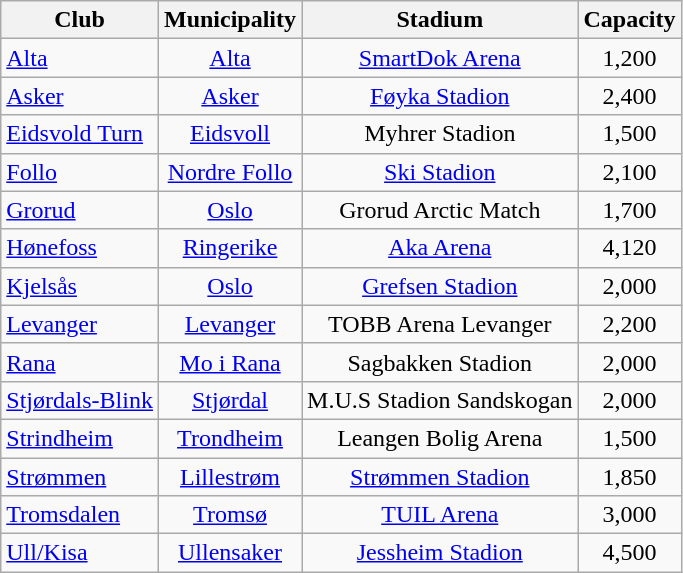<table class="wikitable sortable" style="text-align:center;">
<tr>
<th>Club</th>
<th>Municipality</th>
<th>Stadium</th>
<th>Capacity</th>
</tr>
<tr>
<td style="text-align:left;"><a href='#'>Alta</a></td>
<td><a href='#'>Alta</a></td>
<td><a href='#'>SmartDok Arena</a></td>
<td>1,200</td>
</tr>
<tr>
<td style="text-align:left;"><a href='#'>Asker</a></td>
<td><a href='#'>Asker</a></td>
<td><a href='#'>Føyka Stadion</a></td>
<td>2,400</td>
</tr>
<tr>
<td style="text-align:left;"><a href='#'>Eidsvold Turn</a></td>
<td><a href='#'>Eidsvoll</a></td>
<td>Myhrer Stadion</td>
<td>1,500</td>
</tr>
<tr>
<td style="text-align:left;"><a href='#'>Follo</a></td>
<td><a href='#'>Nordre Follo</a></td>
<td><a href='#'>Ski Stadion</a></td>
<td>2,100</td>
</tr>
<tr>
<td style="text-align:left;"><a href='#'>Grorud</a></td>
<td><a href='#'>Oslo</a></td>
<td>Grorud Arctic Match</td>
<td>1,700</td>
</tr>
<tr>
<td style="text-align:left;"><a href='#'>Hønefoss</a></td>
<td><a href='#'>Ringerike</a></td>
<td><a href='#'>Aka Arena</a></td>
<td>4,120</td>
</tr>
<tr>
<td style="text-align:left;"><a href='#'>Kjelsås</a></td>
<td><a href='#'>Oslo</a></td>
<td><a href='#'>Grefsen Stadion</a></td>
<td>2,000</td>
</tr>
<tr>
<td style="text-align:left;"><a href='#'>Levanger</a></td>
<td><a href='#'>Levanger</a></td>
<td>TOBB Arena Levanger</td>
<td>2,200</td>
</tr>
<tr>
<td style="text-align:left;"><a href='#'>Rana</a></td>
<td><a href='#'>Mo i Rana</a></td>
<td>Sagbakken Stadion</td>
<td>2,000</td>
</tr>
<tr>
<td style="text-align:left;"><a href='#'>Stjørdals-Blink</a></td>
<td><a href='#'>Stjørdal</a></td>
<td>M.U.S Stadion Sandskogan</td>
<td>2,000</td>
</tr>
<tr>
<td style="text-align:left;"><a href='#'>Strindheim</a></td>
<td><a href='#'>Trondheim</a></td>
<td>Leangen Bolig Arena</td>
<td>1,500</td>
</tr>
<tr>
<td style="text-align:left;"><a href='#'>Strømmen</a></td>
<td><a href='#'>Lillestrøm</a></td>
<td><a href='#'>Strømmen Stadion</a></td>
<td>1,850</td>
</tr>
<tr>
<td style="text-align:left;"><a href='#'>Tromsdalen</a></td>
<td><a href='#'>Tromsø</a></td>
<td><a href='#'>TUIL Arena</a></td>
<td>3,000</td>
</tr>
<tr>
<td style="text-align:left;"><a href='#'>Ull/Kisa</a></td>
<td><a href='#'>Ullensaker</a></td>
<td><a href='#'>Jessheim Stadion</a></td>
<td>4,500</td>
</tr>
</table>
